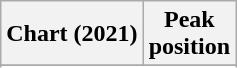<table class="wikitable sortable plainrowheaders" style="text-align:center">
<tr>
<th scope="col">Chart (2021)</th>
<th scope="col">Peak<br>position</th>
</tr>
<tr>
</tr>
<tr>
</tr>
</table>
